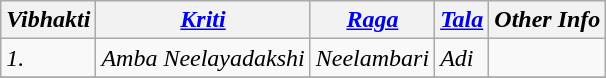<table class="wikitable">
<tr>
<th><em>Vibhakti</em></th>
<th><em><a href='#'>Kriti</a></em></th>
<th><em><a href='#'>Raga</a></em></th>
<th><em><a href='#'>Tala</a></em></th>
<th><em>Other Info</em></th>
</tr>
<tr>
<td><em>1.</em></td>
<td><em>Amba Neelayadakshi</em></td>
<td><em>Neelambari</em></td>
<td><em>Adi</em></td>
<td></td>
</tr>
<tr>
</tr>
</table>
